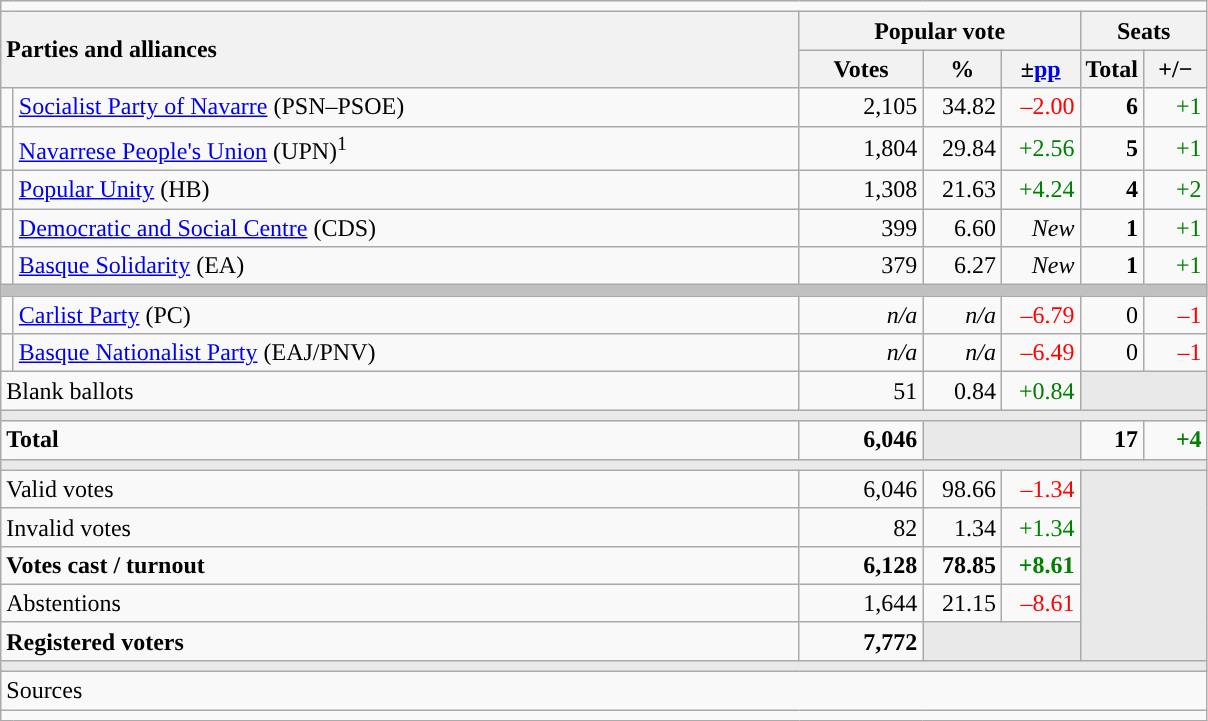<table class="wikitable" style="text-align:right;">
<tr>
<td colspan="7"></td>
</tr>
<tr>
<th style="text-align:left;" rowspan="2" colspan="2" width="525">Parties and alliances</th>
<th colspan="3">Popular vote</th>
<th colspan="2">Seats</th>
</tr>
<tr>
<th width="75">Votes</th>
<th width="45">%</th>
<th width="45">±<a href='#'>pp</a></th>
<th width="35">Total</th>
<th width="35">+/−</th>
</tr>
<tr>
<td width="1" style="color:inherit;background:"></td>
<td align="left"><a href='#'>Socialist Party of Navarre</a> (PSN–PSOE)</td>
<td>2,105</td>
<td>34.82</td>
<td style="color:red;">–2.00</td>
<td><strong>6</strong></td>
<td style="color:green;">+1</td>
</tr>
<tr>
<td style="color:inherit;background:"></td>
<td align="left"><a href='#'>Navarrese People's Union</a> (UPN)<sup>1</sup></td>
<td>1,804</td>
<td>29.84</td>
<td style="color:green;">+2.56</td>
<td><strong>5</strong></td>
<td style="color:green;">+1</td>
</tr>
<tr>
<td style="color:inherit;background:"></td>
<td align="left"><a href='#'>Popular Unity</a> (HB)</td>
<td>1,308</td>
<td>21.63</td>
<td style="color:green;">+4.24</td>
<td><strong>4</strong></td>
<td style="color:green;">+2</td>
</tr>
<tr>
<td style="color:inherit;background:"></td>
<td align="left"><a href='#'>Democratic and Social Centre</a> (CDS)</td>
<td>399</td>
<td>6.60</td>
<td><em>New</em></td>
<td><strong>1</strong></td>
<td style="color:green;">+1</td>
</tr>
<tr>
<td style="color:inherit;background:"></td>
<td align="left"><a href='#'>Basque Solidarity</a> (EA)</td>
<td>379</td>
<td>6.27</td>
<td><em>New</em></td>
<td><strong>1</strong></td>
<td style="color:green;">+1</td>
</tr>
<tr>
<td colspan="7" bgcolor="#C0C0C0"></td>
</tr>
<tr>
<td style="color:inherit;background:"></td>
<td align="left"><a href='#'>Carlist Party</a> (PC)</td>
<td><em>n/a</em></td>
<td><em>n/a</em></td>
<td style="color:red;">–6.79</td>
<td>0</td>
<td style="color:red;">–1</td>
</tr>
<tr>
<td style="color:inherit;background:"></td>
<td align="left"><a href='#'>Basque Nationalist Party</a> (EAJ/PNV)</td>
<td><em>n/a</em></td>
<td><em>n/a</em></td>
<td style="color:red;">–6.49</td>
<td>0</td>
<td style="color:red;">–1</td>
</tr>
<tr>
<td align="left" colspan="2">Blank ballots</td>
<td>51</td>
<td>0.84</td>
<td style="color:green;">+0.84</td>
<td bgcolor="#E9E9E9" colspan="2"></td>
</tr>
<tr>
<td colspan="7" bgcolor="#E9E9E9"></td>
</tr>
<tr style="font-weight:bold;">
<td align="left" colspan="2">Total</td>
<td>6,046</td>
<td bgcolor="#E9E9E9" colspan="2"></td>
<td>17</td>
<td style="color:green;">+4</td>
</tr>
<tr>
<td colspan="7" bgcolor="#E9E9E9"></td>
</tr>
<tr>
<td align="left" colspan="2">Valid votes</td>
<td>6,046</td>
<td>98.66</td>
<td style="color:red;">–1.34</td>
<td bgcolor="#E9E9E9" colspan="2" rowspan="5"></td>
</tr>
<tr>
<td align="left" colspan="2">Invalid votes</td>
<td>82</td>
<td>1.34</td>
<td style="color:green;">+1.34</td>
</tr>
<tr style="font-weight:bold;">
<td align="left" colspan="2">Votes cast / turnout</td>
<td>6,128</td>
<td>78.85</td>
<td style="color:green;">+8.61</td>
</tr>
<tr>
<td align="left" colspan="2">Abstentions</td>
<td>1,644</td>
<td>21.15</td>
<td style="color:red;">–8.61</td>
</tr>
<tr style="font-weight:bold;">
<td align="left" colspan="2">Registered voters</td>
<td>7,772</td>
<td bgcolor="#E9E9E9" colspan="2"></td>
</tr>
<tr>
<td colspan="7" bgcolor="#E9E9E9"></td>
</tr>
<tr>
<td align="left" colspan="7">Sources</td>
</tr>
<tr>
<td colspan="7" style="text-align:left; max-width:790px;"></td>
</tr>
</table>
